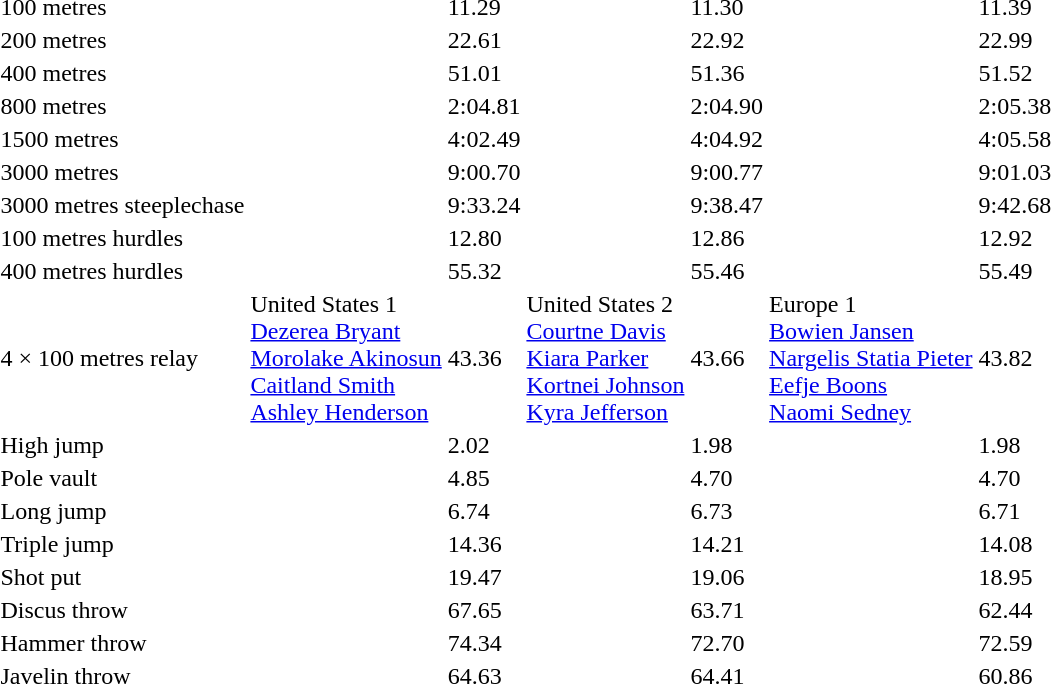<table>
<tr>
<td>100 metres</td>
<td></td>
<td>11.29</td>
<td></td>
<td>11.30</td>
<td></td>
<td>11.39</td>
</tr>
<tr>
<td>200 metres</td>
<td></td>
<td>22.61</td>
<td></td>
<td>22.92</td>
<td></td>
<td>22.99</td>
</tr>
<tr>
<td>400 metres</td>
<td></td>
<td>51.01</td>
<td></td>
<td>51.36</td>
<td></td>
<td>51.52</td>
</tr>
<tr>
<td>800 metres</td>
<td></td>
<td>2:04.81</td>
<td></td>
<td>2:04.90</td>
<td></td>
<td>2:05.38</td>
</tr>
<tr>
<td>1500 metres</td>
<td></td>
<td>4:02.49</td>
<td></td>
<td>4:04.92</td>
<td></td>
<td>4:05.58</td>
</tr>
<tr>
<td>3000 metres</td>
<td></td>
<td>9:00.70</td>
<td></td>
<td>9:00.77</td>
<td></td>
<td>9:01.03</td>
</tr>
<tr>
<td>3000 metres steeplechase</td>
<td></td>
<td>9:33.24</td>
<td></td>
<td>9:38.47</td>
<td></td>
<td>9:42.68</td>
</tr>
<tr>
<td>100 metres hurdles</td>
<td></td>
<td>12.80</td>
<td></td>
<td>12.86</td>
<td></td>
<td>12.92</td>
</tr>
<tr>
<td>400 metres hurdles</td>
<td></td>
<td>55.32</td>
<td></td>
<td>55.46</td>
<td></td>
<td>55.49</td>
</tr>
<tr>
<td>4 × 100 metres relay</td>
<td> United States 1<br><a href='#'>Dezerea Bryant</a><br><a href='#'>Morolake Akinosun</a><br><a href='#'>Caitland Smith</a><br><a href='#'>Ashley Henderson</a></td>
<td>43.36</td>
<td> United States 2<br><a href='#'>Courtne Davis</a><br><a href='#'>Kiara Parker</a><br><a href='#'>Kortnei Johnson</a><br><a href='#'>Kyra Jefferson</a></td>
<td>43.66</td>
<td> Europe 1<br><a href='#'>Bowien Jansen</a><br><a href='#'>Nargelis Statia Pieter</a><br><a href='#'>Eefje Boons</a><br><a href='#'>Naomi Sedney</a></td>
<td>43.82</td>
</tr>
<tr>
<td>High jump</td>
<td></td>
<td>2.02</td>
<td></td>
<td>1.98</td>
<td></td>
<td>1.98</td>
</tr>
<tr>
<td>Pole vault</td>
<td></td>
<td>4.85</td>
<td></td>
<td>4.70</td>
<td></td>
<td>4.70</td>
</tr>
<tr>
<td>Long jump</td>
<td></td>
<td>6.74</td>
<td></td>
<td>6.73</td>
<td></td>
<td>6.71</td>
</tr>
<tr>
<td>Triple jump</td>
<td></td>
<td>14.36</td>
<td></td>
<td>14.21</td>
<td></td>
<td>14.08</td>
</tr>
<tr>
<td>Shot put</td>
<td></td>
<td>19.47</td>
<td></td>
<td>19.06</td>
<td></td>
<td>18.95</td>
</tr>
<tr>
<td>Discus throw</td>
<td></td>
<td>67.65</td>
<td></td>
<td>63.71</td>
<td></td>
<td>62.44</td>
</tr>
<tr>
<td>Hammer throw</td>
<td></td>
<td>74.34</td>
<td></td>
<td>72.70</td>
<td></td>
<td>72.59</td>
</tr>
<tr>
<td>Javelin throw</td>
<td></td>
<td>64.63</td>
<td></td>
<td>64.41</td>
<td></td>
<td>60.86</td>
</tr>
</table>
